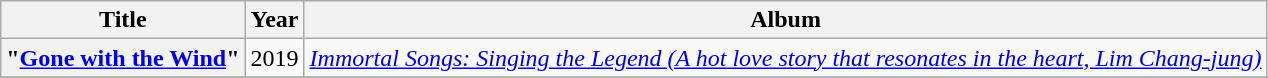<table class="wikitable plainrowheaders" style="text-align:center;" border="1">
<tr>
<th scope="col">Title</th>
<th scope="col">Year</th>
<th scope="col">Album</th>
</tr>
<tr>
<th scope="row">"<a href='#'>Gone with the Wind</a>" </th>
<td rowspan="1">2019</td>
<td rowspan="1"><em><a href='#'>Immortal Songs: Singing the Legend (A hot love story that resonates in the heart, Lim Chang-jung)</a></em></td>
</tr>
<tr>
</tr>
</table>
